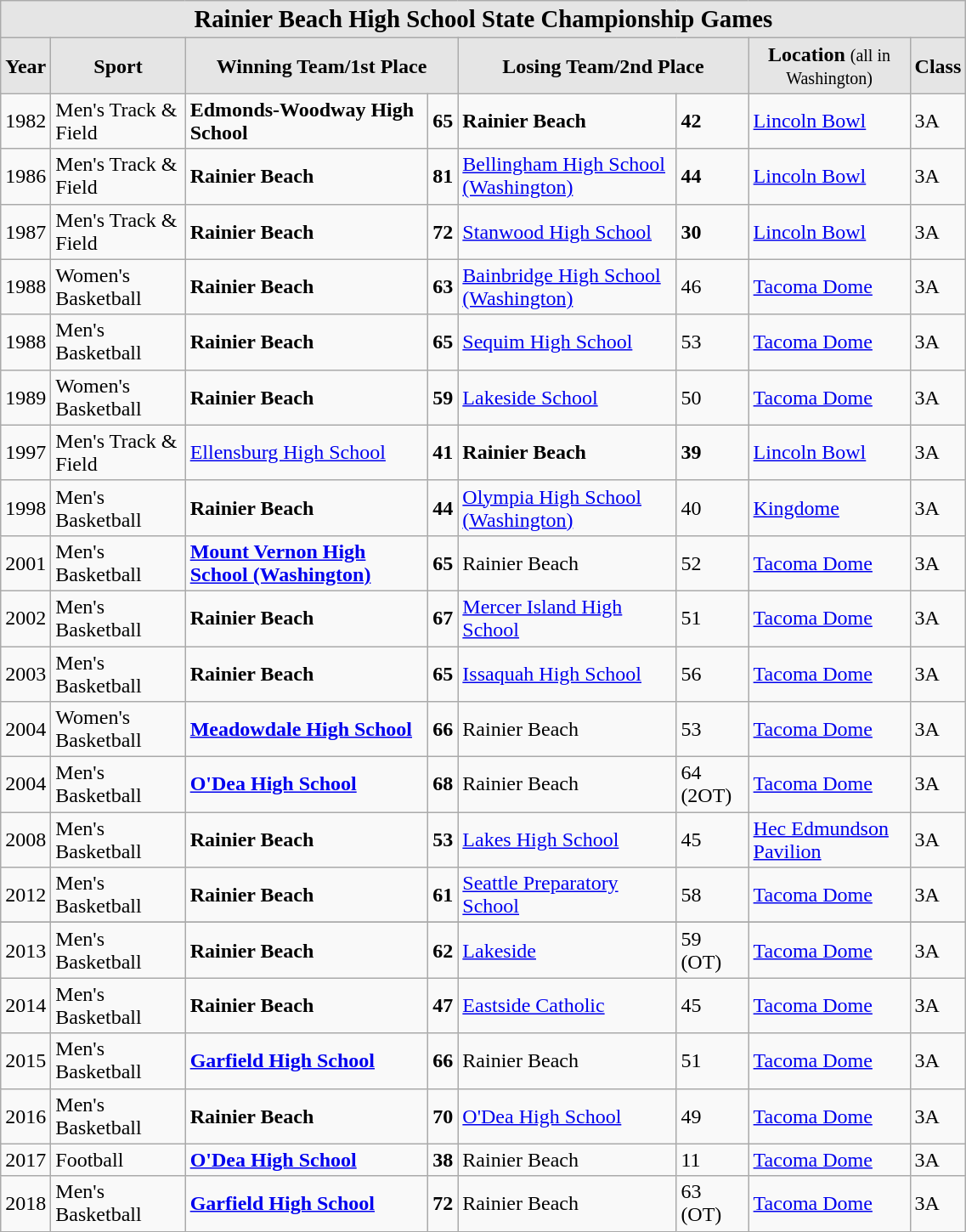<table class="wikitable" width=60%>
<tr>
<td colspan=8 align=center bgcolor="#e5e5e5"><big><strong>Rainier Beach High School State Championship Games</strong></big> <br></td>
</tr>
<tr>
<td align=center bgcolor="#e5e5e5"><strong>Year</strong></td>
<td align=center bgcolor="#e5e5e5"><strong>Sport</strong></td>
<td colspan=2 align=center bgcolor="#e5e5e5"><strong>Winning Team/1st Place</strong></td>
<td colspan=2 align=center bgcolor="#e5e5e5"><strong>Losing Team/2nd Place</strong></td>
<td align=center bgcolor="#e5e5e5"><strong>Location</strong> <small>(all in Washington)</small></td>
<td align=center bgcolor="#e5e5e5"><strong>Class</strong></td>
</tr>
<tr>
<td>1982</td>
<td>Men's Track & Field</td>
<td><strong>Edmonds-Woodway High School</strong></td>
<td><strong>65</strong></td>
<td><strong>Rainier Beach</strong></td>
<td><strong>42</strong></td>
<td><a href='#'>Lincoln Bowl</a></td>
<td>3A</td>
</tr>
<tr>
<td>1986</td>
<td>Men's Track & Field</td>
<td><strong>Rainier Beach</strong></td>
<td><strong>81</strong></td>
<td><a href='#'>Bellingham High School (Washington)</a></td>
<td><strong>44</strong></td>
<td><a href='#'>Lincoln Bowl</a></td>
<td>3A</td>
</tr>
<tr>
<td>1987</td>
<td>Men's Track & Field</td>
<td><strong>Rainier Beach</strong></td>
<td><strong>72</strong></td>
<td><a href='#'>Stanwood High School</a></td>
<td><strong>30</strong></td>
<td><a href='#'>Lincoln Bowl</a></td>
<td>3A</td>
</tr>
<tr>
<td>1988</td>
<td>Women's Basketball</td>
<td><strong>Rainier Beach</strong></td>
<td><strong>63</strong></td>
<td><a href='#'>Bainbridge High School (Washington)</a></td>
<td>46</td>
<td><a href='#'>Tacoma Dome</a></td>
<td>3A</td>
</tr>
<tr>
<td>1988</td>
<td>Men's Basketball</td>
<td><strong>Rainier Beach</strong></td>
<td><strong>65</strong></td>
<td><a href='#'>Sequim High School</a></td>
<td>53</td>
<td><a href='#'>Tacoma Dome</a></td>
<td>3A</td>
</tr>
<tr>
<td>1989</td>
<td>Women's Basketball</td>
<td><strong>Rainier Beach</strong></td>
<td><strong>59</strong></td>
<td><a href='#'>Lakeside School</a></td>
<td>50</td>
<td><a href='#'>Tacoma Dome</a></td>
<td>3A</td>
</tr>
<tr>
<td>1997</td>
<td>Men's Track & Field</td>
<td><a href='#'>Ellensburg High School</a></td>
<td><strong>41</strong></td>
<td><strong>Rainier Beach</strong></td>
<td><strong>39</strong></td>
<td><a href='#'>Lincoln Bowl</a></td>
<td>3A</td>
</tr>
<tr>
<td>1998</td>
<td>Men's Basketball</td>
<td><strong>Rainier Beach</strong></td>
<td><strong>44</strong></td>
<td><a href='#'>Olympia High School (Washington)</a></td>
<td>40</td>
<td><a href='#'>Kingdome</a></td>
<td>3A</td>
</tr>
<tr>
<td>2001</td>
<td>Men's Basketball</td>
<td><strong><a href='#'>Mount Vernon High School (Washington)</a></strong></td>
<td><strong>65</strong></td>
<td>Rainier Beach</td>
<td>52</td>
<td><a href='#'>Tacoma Dome</a></td>
<td>3A</td>
</tr>
<tr>
<td>2002</td>
<td>Men's Basketball</td>
<td><strong>Rainier Beach</strong></td>
<td><strong>67</strong></td>
<td><a href='#'>Mercer Island High School</a></td>
<td>51</td>
<td><a href='#'>Tacoma Dome</a></td>
<td>3A</td>
</tr>
<tr>
<td>2003</td>
<td>Men's Basketball</td>
<td><strong>Rainier Beach</strong></td>
<td><strong>65</strong></td>
<td><a href='#'>Issaquah High School</a></td>
<td>56</td>
<td><a href='#'>Tacoma Dome</a></td>
<td>3A</td>
</tr>
<tr>
<td>2004</td>
<td>Women's Basketball</td>
<td><strong><a href='#'>Meadowdale High School</a></strong></td>
<td><strong>66</strong></td>
<td>Rainier Beach</td>
<td>53</td>
<td><a href='#'>Tacoma Dome</a></td>
<td>3A</td>
</tr>
<tr>
<td>2004</td>
<td>Men's Basketball</td>
<td><strong><a href='#'>O'Dea High School</a></strong></td>
<td><strong>68</strong></td>
<td>Rainier Beach</td>
<td>64 (2OT)</td>
<td><a href='#'>Tacoma Dome</a></td>
<td>3A</td>
</tr>
<tr>
<td>2008</td>
<td>Men's Basketball</td>
<td><strong>Rainier Beach</strong></td>
<td><strong>53</strong></td>
<td><a href='#'>Lakes High School</a></td>
<td>45</td>
<td><a href='#'>Hec Edmundson Pavilion</a></td>
<td>3A</td>
</tr>
<tr>
<td>2012</td>
<td>Men's Basketball</td>
<td><strong>Rainier Beach</strong></td>
<td><strong>61</strong></td>
<td><a href='#'>Seattle Preparatory School</a></td>
<td>58</td>
<td><a href='#'>Tacoma Dome</a></td>
<td>3A</td>
</tr>
<tr>
</tr>
<tr>
<td>2013</td>
<td>Men's Basketball</td>
<td><strong>Rainier Beach</strong></td>
<td><strong>62</strong></td>
<td><a href='#'>Lakeside</a></td>
<td>59 (OT)</td>
<td><a href='#'>Tacoma Dome</a></td>
<td>3A</td>
</tr>
<tr>
<td>2014</td>
<td>Men's Basketball</td>
<td><strong>Rainier Beach</strong></td>
<td><strong>47</strong></td>
<td><a href='#'>Eastside Catholic</a></td>
<td>45</td>
<td><a href='#'>Tacoma Dome</a></td>
<td>3A</td>
</tr>
<tr>
<td>2015</td>
<td>Men's Basketball</td>
<td><strong><a href='#'>Garfield High School</a></strong></td>
<td><strong>66</strong></td>
<td>Rainier Beach</td>
<td>51</td>
<td><a href='#'>Tacoma Dome</a></td>
<td>3A</td>
</tr>
<tr>
<td>2016</td>
<td>Men's Basketball</td>
<td><strong>Rainier Beach</strong></td>
<td><strong>70</strong></td>
<td><a href='#'>O'Dea High School</a></td>
<td>49</td>
<td><a href='#'>Tacoma Dome</a></td>
<td>3A</td>
</tr>
<tr>
<td>2017</td>
<td>Football</td>
<td><strong><a href='#'>O'Dea High School</a></strong></td>
<td><strong>38</strong></td>
<td>Rainier Beach</td>
<td>11</td>
<td><a href='#'>Tacoma Dome</a></td>
<td>3A</td>
</tr>
<tr>
<td>2018</td>
<td>Men's Basketball</td>
<td><strong><a href='#'>Garfield High School</a></strong></td>
<td><strong>72</strong></td>
<td>Rainier Beach</td>
<td>63 (OT)</td>
<td><a href='#'>Tacoma Dome</a></td>
<td>3A</td>
</tr>
</table>
